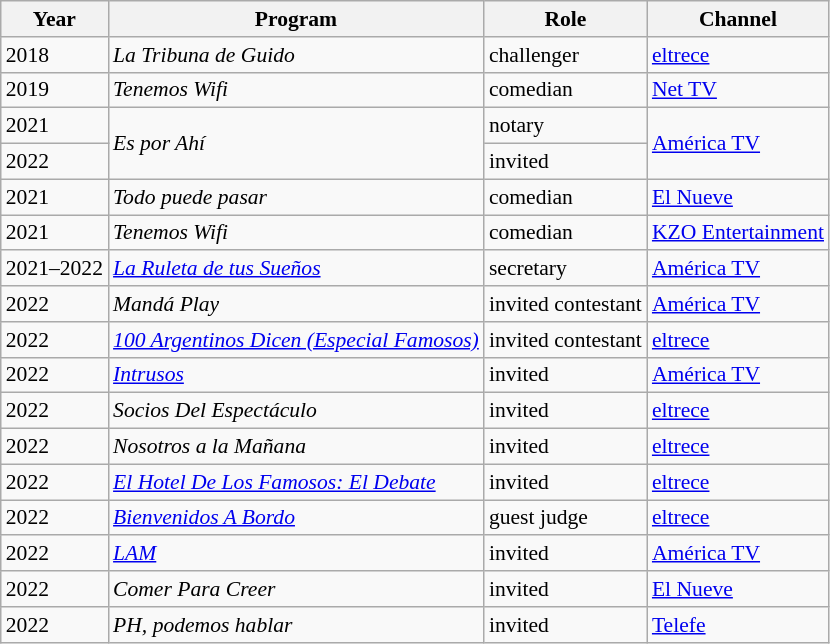<table class="wikitable" style="font-size: 90%;">
<tr>
<th>Year</th>
<th>Program</th>
<th>Role</th>
<th>Channel</th>
</tr>
<tr>
<td>2018</td>
<td><em>La Tribuna de Guido</em></td>
<td>challenger</td>
<td><a href='#'>eltrece</a></td>
</tr>
<tr>
<td>2019</td>
<td><em>Tenemos Wifi</em></td>
<td>comedian</td>
<td><a href='#'>Net TV</a></td>
</tr>
<tr>
<td>2021</td>
<td rowspan="2"><em>Es por Ahí</em></td>
<td>notary</td>
<td rowspan="2"><a href='#'>América TV</a></td>
</tr>
<tr>
<td>2022</td>
<td>invited</td>
</tr>
<tr>
<td>2021</td>
<td><em>Todo puede pasar</em></td>
<td>comedian</td>
<td><a href='#'>El Nueve</a></td>
</tr>
<tr>
<td>2021</td>
<td><em>Tenemos Wifi</em></td>
<td>comedian</td>
<td><a href='#'>KZO Entertainment</a></td>
</tr>
<tr>
<td>2021–2022</td>
<td><em><a href='#'>La Ruleta de tus Sueños</a></em></td>
<td>secretary</td>
<td><a href='#'>América TV</a></td>
</tr>
<tr>
<td>2022</td>
<td><em>Mandá Play</em></td>
<td>invited contestant</td>
<td><a href='#'>América TV</a></td>
</tr>
<tr>
<td>2022</td>
<td><em><a href='#'>100 Argentinos Dicen (Especial Famosos)</a></em></td>
<td>invited contestant</td>
<td><a href='#'>eltrece</a></td>
</tr>
<tr>
<td>2022</td>
<td><em><a href='#'>Intrusos</a></em></td>
<td>invited</td>
<td><a href='#'>América TV</a></td>
</tr>
<tr>
<td>2022</td>
<td><em>Socios Del Espectáculo</em></td>
<td>invited</td>
<td><a href='#'>eltrece</a></td>
</tr>
<tr>
<td>2022</td>
<td><em>Nosotros a la Mañana</em></td>
<td>invited</td>
<td><a href='#'>eltrece</a></td>
</tr>
<tr>
<td>2022</td>
<td><em><a href='#'>El Hotel De Los Famosos: El Debate</a></em></td>
<td>invited</td>
<td><a href='#'>eltrece</a></td>
</tr>
<tr>
<td>2022</td>
<td><em><a href='#'>Bienvenidos A Bordo</a></em></td>
<td>guest judge</td>
<td><a href='#'>eltrece</a></td>
</tr>
<tr>
<td>2022</td>
<td><em><a href='#'>LAM</a></em></td>
<td>invited</td>
<td><a href='#'>América TV</a></td>
</tr>
<tr>
<td>2022</td>
<td><em>Comer Para Creer</em></td>
<td>invited</td>
<td><a href='#'>El Nueve</a></td>
</tr>
<tr>
<td>2022</td>
<td><em>PH, podemos hablar</em></td>
<td>invited</td>
<td><a href='#'>Telefe</a></td>
</tr>
</table>
